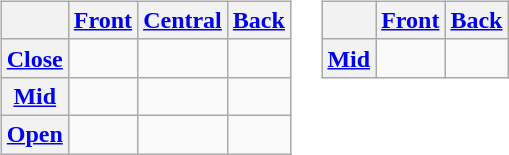<table>
<tr style="vertical-align: top;">
<td><br><table class="wikitable" style="text-align: center">
<tr>
<th></th>
<th><a href='#'>Front</a></th>
<th><a href='#'>Central</a></th>
<th><a href='#'>Back</a></th>
</tr>
<tr>
<th><a href='#'>Close</a></th>
<td></td>
<td></td>
<td></td>
</tr>
<tr>
<th><a href='#'>Mid</a></th>
<td></td>
<td></td>
<td></td>
</tr>
<tr>
<th><a href='#'>Open</a></th>
<td></td>
<td></td>
<td></td>
</tr>
</table>
</td>
<td valign="top"><br><table class="wikitable" style="text-align: center">
<tr>
<th></th>
<th><a href='#'>Front</a></th>
<th><a href='#'>Back</a></th>
</tr>
<tr>
<th><a href='#'>Mid</a></th>
<td></td>
<td></td>
</tr>
</table>
</td>
</tr>
</table>
